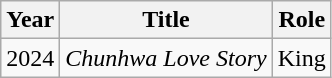<table class="wikitable sortable">
<tr>
<th>Year</th>
<th>Title</th>
<th>Role</th>
</tr>
<tr>
<td>2024</td>
<td><em>Chunhwa Love Story</em></td>
<td>King</td>
</tr>
</table>
